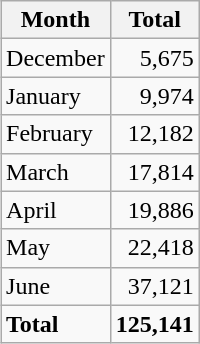<table class="wikitable" align=right style="margin:0 0 1em 1em">
<tr>
<th>Month</th>
<th>Total</th>
</tr>
<tr>
<td>December</td>
<td align="right">5,675</td>
</tr>
<tr>
<td>January</td>
<td align="right">9,974</td>
</tr>
<tr>
<td>February</td>
<td align="right">12,182</td>
</tr>
<tr>
<td>March</td>
<td align="right">17,814</td>
</tr>
<tr>
<td>April</td>
<td align="right">19,886</td>
</tr>
<tr>
<td>May</td>
<td align="right">22,418</td>
</tr>
<tr>
<td>June</td>
<td align="right">37,121</td>
</tr>
<tr>
<td><strong>Total</strong></td>
<td align="right"><strong>125,141</strong></td>
</tr>
</table>
